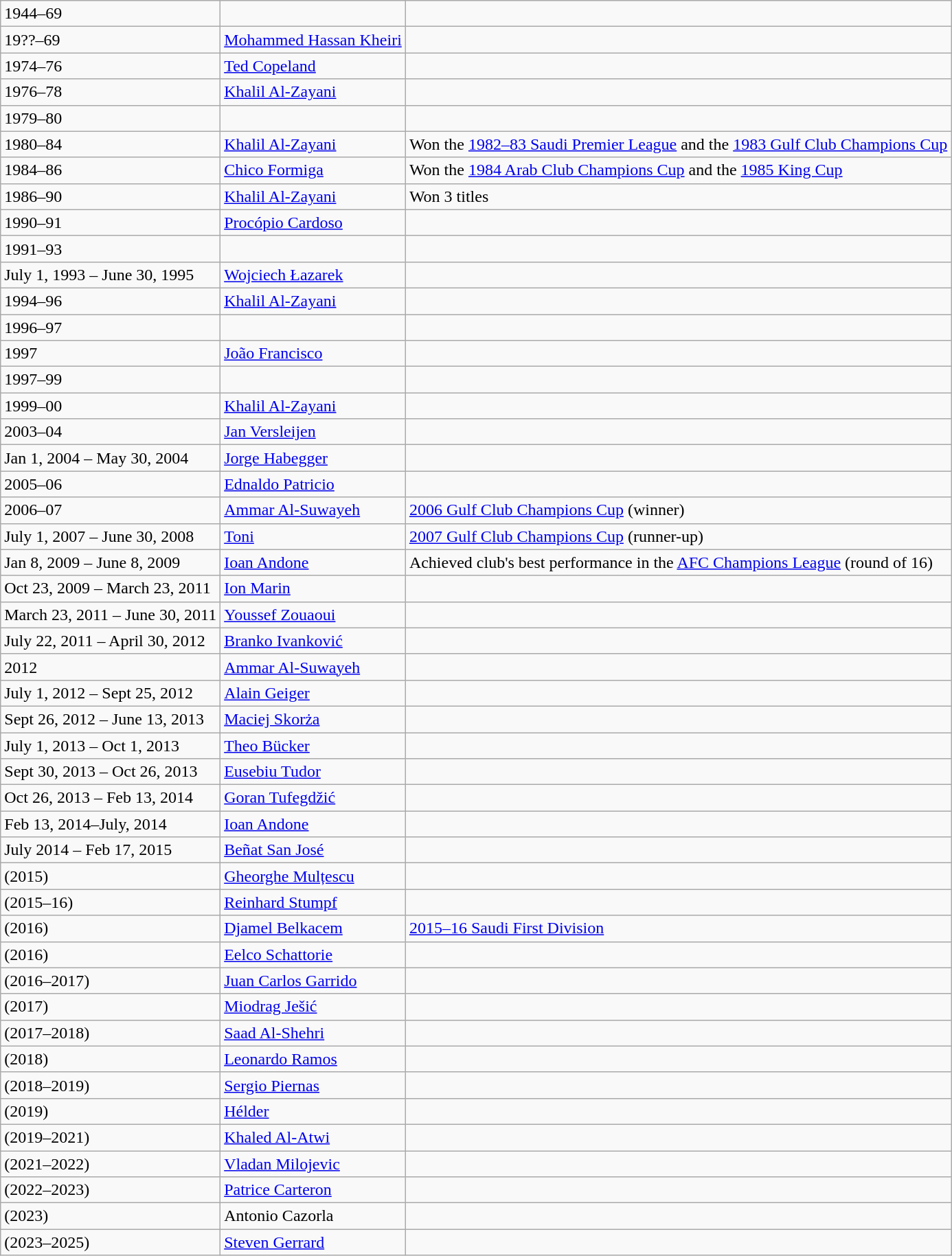<table class="wikitable">
<tr>
<td>1944–69</td>
<td></td>
<td></td>
</tr>
<tr>
<td>19??–69</td>
<td> <a href='#'>Mohammed Hassan Kheiri</a></td>
<td></td>
</tr>
<tr>
<td>1974–76</td>
<td><a href='#'>Ted Copeland</a></td>
<td></td>
</tr>
<tr>
<td>1976–78</td>
<td> <a href='#'>Khalil Al-Zayani</a></td>
<td></td>
</tr>
<tr>
<td>1979–80</td>
<td></td>
<td></td>
</tr>
<tr>
<td>1980–84</td>
<td> <a href='#'>Khalil Al-Zayani</a></td>
<td>Won the <a href='#'>1982–83 Saudi Premier League</a> and the <a href='#'>1983 Gulf Club Champions Cup</a></td>
</tr>
<tr>
<td>1984–86</td>
<td> <a href='#'>Chico Formiga</a></td>
<td>Won the <a href='#'>1984 Arab Club Champions Cup</a> and the <a href='#'>1985 King Cup</a></td>
</tr>
<tr>
<td>1986–90</td>
<td> <a href='#'>Khalil Al-Zayani</a></td>
<td>Won 3 titles</td>
</tr>
<tr>
<td>1990–91</td>
<td> <a href='#'>Procópio Cardoso</a></td>
<td></td>
</tr>
<tr>
<td>1991–93</td>
<td></td>
<td></td>
</tr>
<tr>
<td>July 1, 1993 – June 30, 1995</td>
<td> <a href='#'>Wojciech Łazarek</a></td>
<td></td>
</tr>
<tr>
<td>1994–96</td>
<td> <a href='#'>Khalil Al-Zayani</a></td>
<td></td>
</tr>
<tr>
<td>1996–97</td>
<td></td>
<td></td>
</tr>
<tr>
<td>1997</td>
<td> <a href='#'>João Francisco</a></td>
<td></td>
</tr>
<tr>
<td>1997–99</td>
<td></td>
<td></td>
</tr>
<tr>
<td>1999–00</td>
<td> <a href='#'>Khalil Al-Zayani</a></td>
<td></td>
</tr>
<tr>
<td>2003–04</td>
<td> <a href='#'>Jan Versleijen</a></td>
<td></td>
</tr>
<tr>
<td>Jan 1, 2004 – May 30, 2004</td>
<td> <a href='#'>Jorge Habegger</a></td>
<td></td>
</tr>
<tr>
<td>2005–06</td>
<td> <a href='#'>Ednaldo Patricio</a></td>
<td></td>
</tr>
<tr>
<td>2006–07</td>
<td> <a href='#'>Ammar Al-Suwayeh</a></td>
<td><a href='#'>2006 Gulf Club Champions Cup</a> (winner)</td>
</tr>
<tr>
<td>July 1, 2007 – June 30, 2008</td>
<td> <a href='#'>Toni</a></td>
<td><a href='#'>2007 Gulf Club Champions Cup</a> (runner-up)</td>
</tr>
<tr>
<td>Jan 8, 2009 – June 8, 2009</td>
<td> <a href='#'>Ioan Andone</a></td>
<td>Achieved club's best performance in the <a href='#'>AFC Champions League</a> (round of 16)</td>
</tr>
<tr>
<td>Oct 23, 2009 – March 23, 2011</td>
<td> <a href='#'>Ion Marin</a></td>
<td></td>
</tr>
<tr>
<td>March 23, 2011 – June 30, 2011</td>
<td> <a href='#'>Youssef Zouaoui</a></td>
<td></td>
</tr>
<tr>
<td>July 22, 2011 – April 30, 2012</td>
<td> <a href='#'>Branko Ivanković</a></td>
<td></td>
</tr>
<tr>
<td>2012</td>
<td> <a href='#'>Ammar Al-Suwayeh</a></td>
<td></td>
</tr>
<tr>
<td>July 1, 2012 – Sept 25, 2012</td>
<td> <a href='#'>Alain Geiger</a></td>
<td></td>
</tr>
<tr>
<td>Sept 26, 2012 – June 13, 2013</td>
<td> <a href='#'>Maciej Skorża</a></td>
<td></td>
</tr>
<tr>
<td>July 1, 2013 – Oct 1, 2013</td>
<td> <a href='#'>Theo Bücker</a></td>
<td></td>
</tr>
<tr>
<td>Sept 30, 2013 – Oct 26, 2013</td>
<td> <a href='#'>Eusebiu Tudor</a></td>
<td></td>
</tr>
<tr>
<td>Oct 26, 2013 – Feb 13, 2014</td>
<td> <a href='#'>Goran Tufegdžić</a></td>
<td></td>
</tr>
<tr>
<td>Feb 13, 2014–July, 2014</td>
<td> <a href='#'>Ioan Andone</a></td>
<td></td>
</tr>
<tr>
<td>July 2014 – Feb 17, 2015</td>
<td> <a href='#'>Beñat San José</a></td>
<td></td>
</tr>
<tr>
<td>(2015)</td>
<td> <a href='#'>Gheorghe Mulțescu</a></td>
<td></td>
</tr>
<tr>
<td>(2015–16)</td>
<td> <a href='#'>Reinhard Stumpf</a></td>
<td></td>
</tr>
<tr>
<td>(2016)</td>
<td> <a href='#'>Djamel Belkacem</a></td>
<td><a href='#'>2015–16 Saudi First Division</a></td>
</tr>
<tr>
<td>(2016)</td>
<td> <a href='#'>Eelco Schattorie</a></td>
<td></td>
</tr>
<tr>
<td>(2016–2017)</td>
<td> <a href='#'>Juan Carlos Garrido</a></td>
<td></td>
</tr>
<tr>
<td>(2017)</td>
<td> <a href='#'>Miodrag Ješić</a></td>
<td></td>
</tr>
<tr>
<td>(2017–2018)</td>
<td> <a href='#'>Saad Al-Shehri</a></td>
<td></td>
</tr>
<tr>
<td>(2018)</td>
<td> <a href='#'>Leonardo Ramos</a></td>
<td></td>
</tr>
<tr>
<td>(2018–2019)</td>
<td> <a href='#'>Sergio Piernas</a></td>
<td></td>
</tr>
<tr>
<td>(2019)</td>
<td> <a href='#'>Hélder</a></td>
<td></td>
</tr>
<tr>
<td>(2019–2021)</td>
<td> <a href='#'>Khaled Al-Atwi</a></td>
<td></td>
</tr>
<tr>
<td>(2021–2022)</td>
<td> <a href='#'>Vladan Milojevic</a></td>
<td></td>
</tr>
<tr>
<td>(2022–2023)</td>
<td> <a href='#'>Patrice Carteron</a></td>
<td></td>
</tr>
<tr>
<td>(2023)</td>
<td> Antonio Cazorla</td>
<td></td>
</tr>
<tr>
<td>(2023–2025)</td>
<td> <a href='#'>Steven Gerrard</a></td>
<td></td>
</tr>
</table>
